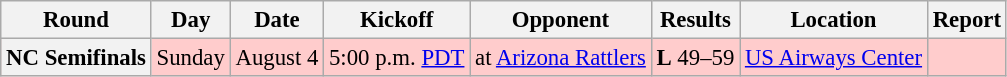<table class="wikitable" style="font-size: 95%;">
<tr>
<th>Round</th>
<th>Day</th>
<th>Date</th>
<th>Kickoff</th>
<th>Opponent</th>
<th>Results</th>
<th>Location</th>
<th>Report</th>
</tr>
<tr style= background:#ffcccc>
<th align="center">NC Semifinals</th>
<td align="center">Sunday</td>
<td align="center">August 4</td>
<td align="center">5:00 p.m. <a href='#'>PDT</a></td>
<td align="center">at <a href='#'>Arizona Rattlers</a></td>
<td align="center"><strong>L</strong> 49–59</td>
<td align="center"><a href='#'>US Airways Center</a></td>
<td align="center"></td>
</tr>
</table>
